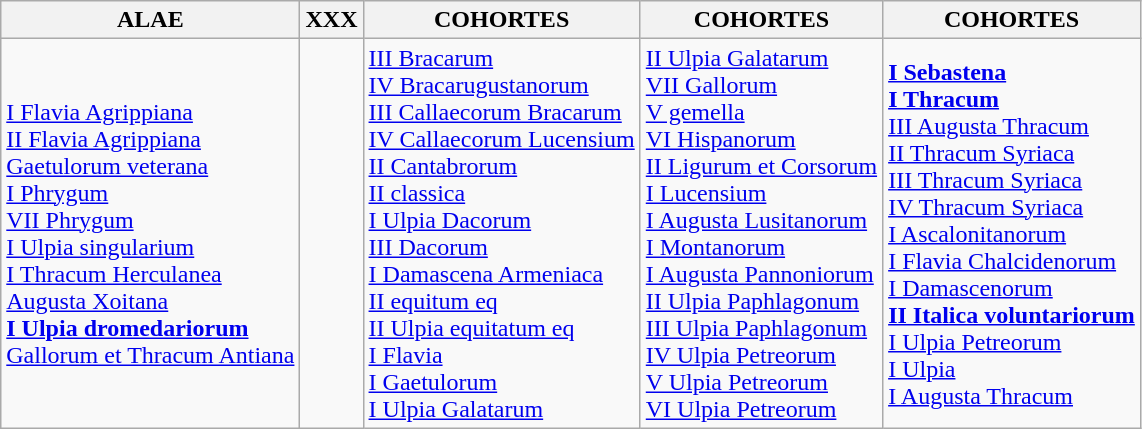<table class=wikitable>
<tr>
<th>ALAE</th>
<th>XXX</th>
<th>COHORTES</th>
<th>COHORTES</th>
<th>COHORTES</th>
</tr>
<tr>
<td><a href='#'>I Flavia Agrippiana</a><br><a href='#'>II Flavia Agrippiana</a><br><a href='#'>Gaetulorum veterana</a><br><a href='#'>I Phrygum</a><br><a href='#'>VII Phrygum</a><br><a href='#'>I Ulpia singularium</a> <br><a href='#'>I Thracum Herculanea</a><br><a href='#'>Augusta Xoitana</a><br><strong><a href='#'>I Ulpia dromedariorum</a></strong><br><a href='#'>Gallorum et Thracum Antiana</a>  </td>
<td></td>
<td><a href='#'>III Bracarum</a><br><a href='#'>IV Bracarugustanorum</a><br><a href='#'>III Callaecorum Bracarum</a><br><a href='#'>IV Callaecorum Lucensium</a><br><a href='#'>II Cantabrorum</a><br><a href='#'>II classica</a><br><a href='#'>I Ulpia Dacorum</a><br><a href='#'>III Dacorum</a><br><a href='#'>I Damascena Armeniaca</a><br><a href='#'>II equitum eq</a><br><a href='#'>II Ulpia equitatum eq</a> <br><a href='#'>I Flavia</a> <br><a href='#'>I Gaetulorum</a><br><a href='#'>I Ulpia Galatarum</a></td>
<td><a href='#'>II Ulpia Galatarum</a><br><a href='#'>VII Gallorum</a> <br><a href='#'>V gemella</a> <br><a href='#'>VI Hispanorum</a><br><a href='#'>II Ligurum et Corsorum</a><br><a href='#'>I Lucensium</a><br><a href='#'>I Augusta Lusitanorum</a><br><a href='#'>I Montanorum</a><br><a href='#'>I Augusta Pannoniorum</a><br><a href='#'>II Ulpia Paphlagonum</a><br><a href='#'>III Ulpia Paphlagonum</a> <br><a href='#'>IV Ulpia Petreorum</a><br><a href='#'>V Ulpia Petreorum</a> <br><a href='#'>VI Ulpia Petreorum</a></td>
<td><strong><a href='#'>I Sebastena</a></strong><br><strong><a href='#'>I Thracum</a></strong><br><a href='#'>III Augusta Thracum</a><br><a href='#'>II Thracum Syriaca</a><br><a href='#'>III Thracum Syriaca</a><br><a href='#'>IV Thracum Syriaca</a><br><a href='#'>I Ascalonitanorum</a>  <br><a href='#'>I Flavia Chalcidenorum</a>   <br><a href='#'>I Damascenorum</a>  <br><strong><a href='#'>II Italica voluntariorum</a>   </strong><br><a href='#'>I Ulpia Petreorum</a>   <br><a href='#'>I Ulpia</a>   <br><a href='#'>I Augusta Thracum</a>   </td>
</tr>
</table>
